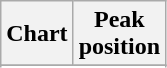<table class="wikitable sortable plainrowheaders" style="text-align:center">
<tr>
<th scope="col">Chart</th>
<th scope="col">Peak<br> position</th>
</tr>
<tr>
</tr>
<tr>
</tr>
</table>
